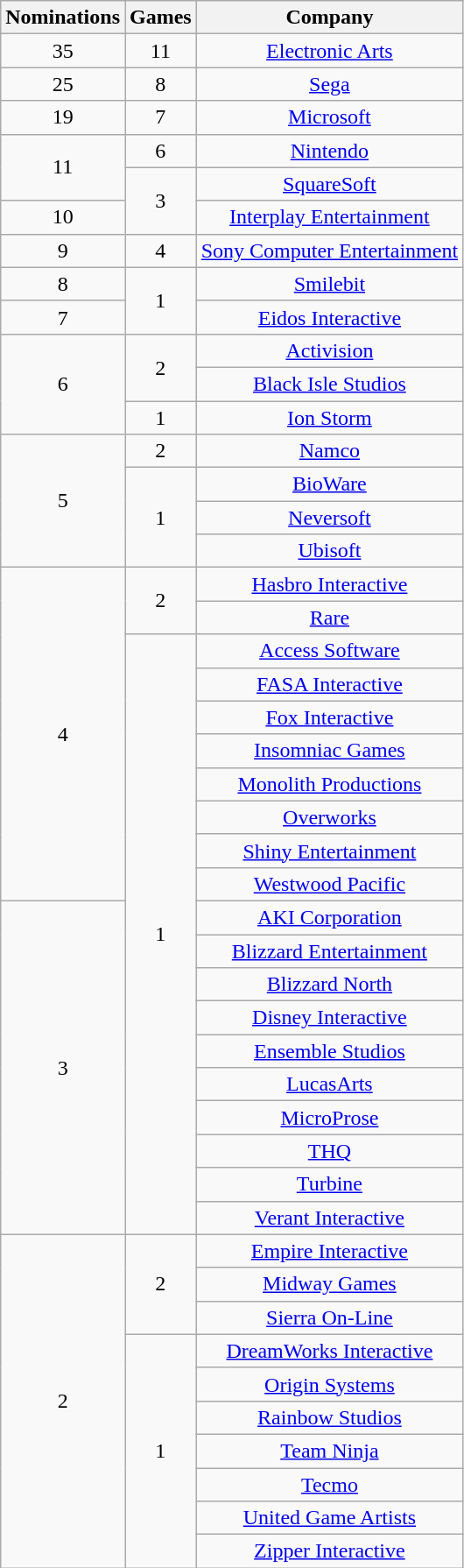<table class="wikitable floatright" rowspan="2" style="text-align:center;" background: #f6e39c;>
<tr>
<th scope="col">Nominations</th>
<th scope="col">Games</th>
<th scope="col">Company</th>
</tr>
<tr>
<td>35</td>
<td>11</td>
<td><a href='#'>Electronic Arts</a></td>
</tr>
<tr>
<td>25</td>
<td>8</td>
<td><a href='#'>Sega</a></td>
</tr>
<tr>
<td>19</td>
<td>7</td>
<td><a href='#'>Microsoft</a></td>
</tr>
<tr>
<td rowspan=2>11</td>
<td>6</td>
<td><a href='#'>Nintendo</a></td>
</tr>
<tr>
<td rowspan=2>3</td>
<td><a href='#'>SquareSoft</a></td>
</tr>
<tr>
<td>10</td>
<td><a href='#'>Interplay Entertainment</a></td>
</tr>
<tr>
<td>9</td>
<td>4</td>
<td><a href='#'>Sony Computer Entertainment</a></td>
</tr>
<tr>
<td>8</td>
<td rowspan=2>1</td>
<td><a href='#'>Smilebit</a></td>
</tr>
<tr>
<td>7</td>
<td><a href='#'>Eidos Interactive</a></td>
</tr>
<tr>
<td rowspan=3>6</td>
<td rowspan=2>2</td>
<td><a href='#'>Activision</a></td>
</tr>
<tr>
<td><a href='#'>Black Isle Studios</a></td>
</tr>
<tr>
<td>1</td>
<td><a href='#'>Ion Storm</a></td>
</tr>
<tr>
<td rowspan=4>5</td>
<td>2</td>
<td><a href='#'>Namco</a></td>
</tr>
<tr>
<td rowspan=3>1</td>
<td><a href='#'>BioWare</a></td>
</tr>
<tr>
<td><a href='#'>Neversoft</a></td>
</tr>
<tr>
<td><a href='#'>Ubisoft</a></td>
</tr>
<tr>
<td rowspan=10>4</td>
<td rowspan=2>2</td>
<td><a href='#'>Hasbro Interactive</a></td>
</tr>
<tr>
<td><a href='#'>Rare</a></td>
</tr>
<tr>
<td rowspan=18>1</td>
<td><a href='#'>Access Software</a></td>
</tr>
<tr>
<td><a href='#'>FASA Interactive</a></td>
</tr>
<tr>
<td><a href='#'>Fox Interactive</a></td>
</tr>
<tr>
<td><a href='#'>Insomniac Games</a></td>
</tr>
<tr>
<td><a href='#'>Monolith Productions</a></td>
</tr>
<tr>
<td><a href='#'>Overworks</a></td>
</tr>
<tr>
<td><a href='#'>Shiny Entertainment</a></td>
</tr>
<tr>
<td><a href='#'>Westwood Pacific</a></td>
</tr>
<tr>
<td rowspan=10>3</td>
<td><a href='#'>AKI Corporation</a></td>
</tr>
<tr>
<td><a href='#'>Blizzard Entertainment</a></td>
</tr>
<tr>
<td><a href='#'>Blizzard North</a></td>
</tr>
<tr>
<td><a href='#'>Disney Interactive</a></td>
</tr>
<tr>
<td><a href='#'>Ensemble Studios</a></td>
</tr>
<tr>
<td><a href='#'>LucasArts</a></td>
</tr>
<tr>
<td><a href='#'>MicroProse</a></td>
</tr>
<tr>
<td><a href='#'>THQ</a></td>
</tr>
<tr>
<td><a href='#'>Turbine</a></td>
</tr>
<tr>
<td><a href='#'>Verant Interactive</a></td>
</tr>
<tr>
<td rowspan=12>2</td>
<td rowspan=3>2</td>
<td><a href='#'>Empire Interactive</a></td>
</tr>
<tr>
<td><a href='#'>Midway Games</a></td>
</tr>
<tr>
<td><a href='#'>Sierra On-Line</a></td>
</tr>
<tr>
<td rowspan=9>1</td>
<td><a href='#'>DreamWorks Interactive</a></td>
</tr>
<tr>
<td><a href='#'>Origin Systems</a></td>
</tr>
<tr>
<td><a href='#'>Rainbow Studios</a></td>
</tr>
<tr>
<td><a href='#'>Team Ninja</a></td>
</tr>
<tr>
<td><a href='#'>Tecmo</a></td>
</tr>
<tr>
<td><a href='#'>United Game Artists</a></td>
</tr>
<tr>
<td><a href='#'>Zipper Interactive</a></td>
</tr>
</table>
